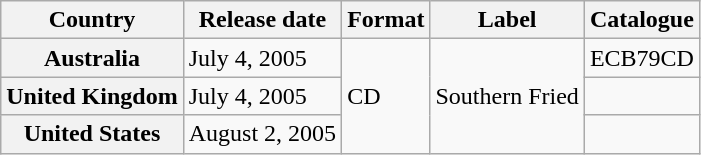<table class="wikitable plainrowheaders">
<tr>
<th scope="col">Country</th>
<th scope="col">Release date</th>
<th scope="col">Format</th>
<th scope="col">Label</th>
<th scope="col">Catalogue</th>
</tr>
<tr>
<th scope="row">Australia</th>
<td>July 4, 2005</td>
<td rowspan="3">CD</td>
<td rowspan="3">Southern Fried</td>
<td>ECB79CD</td>
</tr>
<tr>
<th scope="row">United Kingdom</th>
<td>July 4, 2005</td>
<td></td>
</tr>
<tr>
<th scope="row">United States</th>
<td>August 2, 2005</td>
<td></td>
</tr>
</table>
